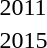<table>
<tr>
<td rowspan=2>2011<br></td>
<td rowspan=2></td>
<td rowspan=2></td>
<td></td>
</tr>
<tr>
<td></td>
</tr>
<tr>
<td rowspan=2>2015<br></td>
<td rowspan=2></td>
<td rowspan=2></td>
<td></td>
</tr>
<tr>
<td></td>
</tr>
</table>
